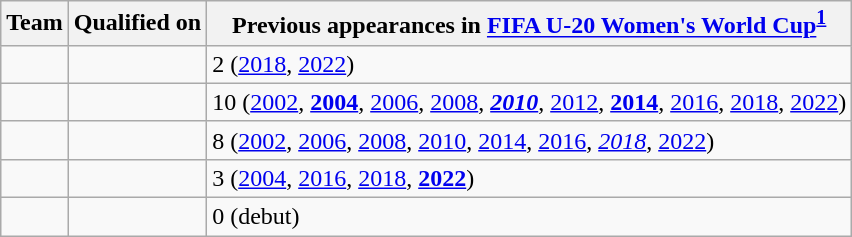<table class="wikitable sortable">
<tr>
<th>Team</th>
<th>Qualified on</th>
<th data-sort-type="number">Previous appearances in <a href='#'>FIFA U-20 Women's World Cup</a><sup><strong><a href='#'>1</a></strong></sup></th>
</tr>
<tr>
<td></td>
<td></td>
<td>2 (<a href='#'>2018</a>, <a href='#'>2022</a>)</td>
</tr>
<tr>
<td></td>
<td></td>
<td>10 (<a href='#'>2002</a>, <strong><a href='#'>2004</a></strong>, <a href='#'>2006</a>, <a href='#'>2008</a>, <strong><em><a href='#'>2010</a></em></strong>, <a href='#'>2012</a>, <strong><a href='#'>2014</a></strong>, <a href='#'>2016</a>, <a href='#'>2018</a>, <a href='#'>2022</a>)</td>
</tr>
<tr>
<td></td>
<td></td>
<td>8 (<a href='#'>2002</a>, <a href='#'>2006</a>, <a href='#'>2008</a>, <a href='#'>2010</a>, <a href='#'>2014</a>, <a href='#'>2016</a>, <em><a href='#'>2018</a></em>, <a href='#'>2022</a>)</td>
</tr>
<tr>
<td></td>
<td></td>
<td>3 (<a href='#'>2004</a>, <a href='#'>2016</a>, <a href='#'>2018</a>, <strong><a href='#'>2022</a></strong>)</td>
</tr>
<tr>
<td></td>
<td></td>
<td>0 (debut)</td>
</tr>
</table>
